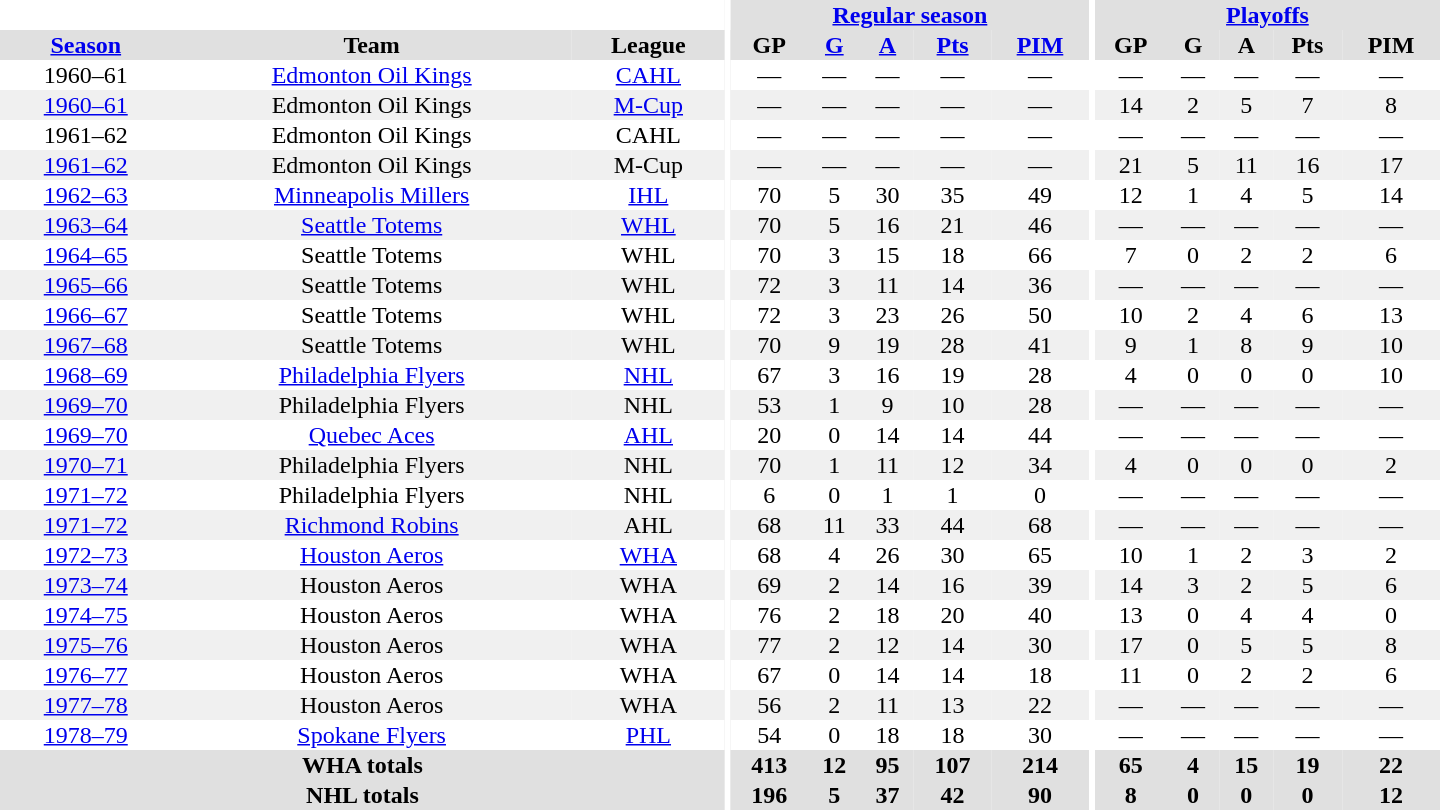<table border="0" cellpadding="1" cellspacing="0" style="text-align:center; width:60em">
<tr bgcolor="#e0e0e0">
<th colspan="3" bgcolor="#ffffff"></th>
<th rowspan="100" bgcolor="#ffffff"></th>
<th colspan="5"><a href='#'>Regular season</a></th>
<th rowspan="100" bgcolor="#ffffff"></th>
<th colspan="5"><a href='#'>Playoffs</a></th>
</tr>
<tr bgcolor="#e0e0e0">
<th><a href='#'>Season</a></th>
<th>Team</th>
<th>League</th>
<th>GP</th>
<th><a href='#'>G</a></th>
<th><a href='#'>A</a></th>
<th><a href='#'>Pts</a></th>
<th><a href='#'>PIM</a></th>
<th>GP</th>
<th>G</th>
<th>A</th>
<th>Pts</th>
<th>PIM</th>
</tr>
<tr>
<td>1960–61</td>
<td><a href='#'>Edmonton Oil Kings</a></td>
<td><a href='#'>CAHL</a></td>
<td>—</td>
<td>—</td>
<td>—</td>
<td>—</td>
<td>—</td>
<td>—</td>
<td>—</td>
<td>—</td>
<td>—</td>
<td>—</td>
</tr>
<tr bgcolor="#f0f0f0">
<td><a href='#'>1960–61</a></td>
<td>Edmonton Oil Kings</td>
<td><a href='#'>M-Cup</a></td>
<td>—</td>
<td>—</td>
<td>—</td>
<td>—</td>
<td>—</td>
<td>14</td>
<td>2</td>
<td>5</td>
<td>7</td>
<td>8</td>
</tr>
<tr>
<td>1961–62</td>
<td>Edmonton Oil Kings</td>
<td>CAHL</td>
<td>—</td>
<td>—</td>
<td>—</td>
<td>—</td>
<td>—</td>
<td>—</td>
<td>—</td>
<td>—</td>
<td>—</td>
<td>—</td>
</tr>
<tr bgcolor="#f0f0f0">
<td><a href='#'>1961–62</a></td>
<td>Edmonton Oil Kings</td>
<td>M-Cup</td>
<td>—</td>
<td>—</td>
<td>—</td>
<td>—</td>
<td>—</td>
<td>21</td>
<td>5</td>
<td>11</td>
<td>16</td>
<td>17</td>
</tr>
<tr>
<td><a href='#'>1962–63</a></td>
<td><a href='#'>Minneapolis Millers</a></td>
<td><a href='#'>IHL</a></td>
<td>70</td>
<td>5</td>
<td>30</td>
<td>35</td>
<td>49</td>
<td>12</td>
<td>1</td>
<td>4</td>
<td>5</td>
<td>14</td>
</tr>
<tr bgcolor="#f0f0f0">
<td><a href='#'>1963–64</a></td>
<td><a href='#'>Seattle Totems</a></td>
<td><a href='#'>WHL</a></td>
<td>70</td>
<td>5</td>
<td>16</td>
<td>21</td>
<td>46</td>
<td>—</td>
<td>—</td>
<td>—</td>
<td>—</td>
<td>—</td>
</tr>
<tr>
<td><a href='#'>1964–65</a></td>
<td>Seattle Totems</td>
<td>WHL</td>
<td>70</td>
<td>3</td>
<td>15</td>
<td>18</td>
<td>66</td>
<td>7</td>
<td>0</td>
<td>2</td>
<td>2</td>
<td>6</td>
</tr>
<tr bgcolor="#f0f0f0">
<td><a href='#'>1965–66</a></td>
<td>Seattle Totems</td>
<td>WHL</td>
<td>72</td>
<td>3</td>
<td>11</td>
<td>14</td>
<td>36</td>
<td>—</td>
<td>—</td>
<td>—</td>
<td>—</td>
<td>—</td>
</tr>
<tr>
<td><a href='#'>1966–67</a></td>
<td>Seattle Totems</td>
<td>WHL</td>
<td>72</td>
<td>3</td>
<td>23</td>
<td>26</td>
<td>50</td>
<td>10</td>
<td>2</td>
<td>4</td>
<td>6</td>
<td>13</td>
</tr>
<tr bgcolor="#f0f0f0">
<td><a href='#'>1967–68</a></td>
<td>Seattle Totems</td>
<td>WHL</td>
<td>70</td>
<td>9</td>
<td>19</td>
<td>28</td>
<td>41</td>
<td>9</td>
<td>1</td>
<td>8</td>
<td>9</td>
<td>10</td>
</tr>
<tr>
<td><a href='#'>1968–69</a></td>
<td><a href='#'>Philadelphia Flyers</a></td>
<td><a href='#'>NHL</a></td>
<td>67</td>
<td>3</td>
<td>16</td>
<td>19</td>
<td>28</td>
<td>4</td>
<td>0</td>
<td>0</td>
<td>0</td>
<td>10</td>
</tr>
<tr bgcolor="#f0f0f0">
<td><a href='#'>1969–70</a></td>
<td>Philadelphia Flyers</td>
<td>NHL</td>
<td>53</td>
<td>1</td>
<td>9</td>
<td>10</td>
<td>28</td>
<td>—</td>
<td>—</td>
<td>—</td>
<td>—</td>
<td>—</td>
</tr>
<tr>
<td><a href='#'>1969–70</a></td>
<td><a href='#'>Quebec Aces</a></td>
<td><a href='#'>AHL</a></td>
<td>20</td>
<td>0</td>
<td>14</td>
<td>14</td>
<td>44</td>
<td>—</td>
<td>—</td>
<td>—</td>
<td>—</td>
<td>—</td>
</tr>
<tr bgcolor="#f0f0f0">
<td><a href='#'>1970–71</a></td>
<td>Philadelphia Flyers</td>
<td>NHL</td>
<td>70</td>
<td>1</td>
<td>11</td>
<td>12</td>
<td>34</td>
<td>4</td>
<td>0</td>
<td>0</td>
<td>0</td>
<td>2</td>
</tr>
<tr>
<td><a href='#'>1971–72</a></td>
<td>Philadelphia Flyers</td>
<td>NHL</td>
<td>6</td>
<td>0</td>
<td>1</td>
<td>1</td>
<td>0</td>
<td>—</td>
<td>—</td>
<td>—</td>
<td>—</td>
<td>—</td>
</tr>
<tr bgcolor="#f0f0f0">
<td><a href='#'>1971–72</a></td>
<td><a href='#'>Richmond Robins</a></td>
<td>AHL</td>
<td>68</td>
<td>11</td>
<td>33</td>
<td>44</td>
<td>68</td>
<td>—</td>
<td>—</td>
<td>—</td>
<td>—</td>
<td>—</td>
</tr>
<tr>
<td><a href='#'>1972–73</a></td>
<td><a href='#'>Houston Aeros</a></td>
<td><a href='#'>WHA</a></td>
<td>68</td>
<td>4</td>
<td>26</td>
<td>30</td>
<td>65</td>
<td>10</td>
<td>1</td>
<td>2</td>
<td>3</td>
<td>2</td>
</tr>
<tr bgcolor="#f0f0f0">
<td><a href='#'>1973–74</a></td>
<td>Houston Aeros</td>
<td>WHA</td>
<td>69</td>
<td>2</td>
<td>14</td>
<td>16</td>
<td>39</td>
<td>14</td>
<td>3</td>
<td>2</td>
<td>5</td>
<td>6</td>
</tr>
<tr>
<td><a href='#'>1974–75</a></td>
<td>Houston Aeros</td>
<td>WHA</td>
<td>76</td>
<td>2</td>
<td>18</td>
<td>20</td>
<td>40</td>
<td>13</td>
<td>0</td>
<td>4</td>
<td>4</td>
<td>0</td>
</tr>
<tr bgcolor="#f0f0f0">
<td><a href='#'>1975–76</a></td>
<td>Houston Aeros</td>
<td>WHA</td>
<td>77</td>
<td>2</td>
<td>12</td>
<td>14</td>
<td>30</td>
<td>17</td>
<td>0</td>
<td>5</td>
<td>5</td>
<td>8</td>
</tr>
<tr>
<td><a href='#'>1976–77</a></td>
<td>Houston Aeros</td>
<td>WHA</td>
<td>67</td>
<td>0</td>
<td>14</td>
<td>14</td>
<td>18</td>
<td>11</td>
<td>0</td>
<td>2</td>
<td>2</td>
<td>6</td>
</tr>
<tr bgcolor="#f0f0f0">
<td><a href='#'>1977–78</a></td>
<td>Houston Aeros</td>
<td>WHA</td>
<td>56</td>
<td>2</td>
<td>11</td>
<td>13</td>
<td>22</td>
<td>—</td>
<td>—</td>
<td>—</td>
<td>—</td>
<td>—</td>
</tr>
<tr>
<td><a href='#'>1978–79</a></td>
<td><a href='#'>Spokane Flyers</a></td>
<td><a href='#'>PHL</a></td>
<td>54</td>
<td>0</td>
<td>18</td>
<td>18</td>
<td>30</td>
<td>—</td>
<td>—</td>
<td>—</td>
<td>—</td>
<td>—</td>
</tr>
<tr bgcolor="#e0e0e0">
<th colspan="3">WHA totals</th>
<th>413</th>
<th>12</th>
<th>95</th>
<th>107</th>
<th>214</th>
<th>65</th>
<th>4</th>
<th>15</th>
<th>19</th>
<th>22</th>
</tr>
<tr bgcolor="#e0e0e0">
<th colspan="3">NHL totals</th>
<th>196</th>
<th>5</th>
<th>37</th>
<th>42</th>
<th>90</th>
<th>8</th>
<th>0</th>
<th>0</th>
<th>0</th>
<th>12</th>
</tr>
</table>
